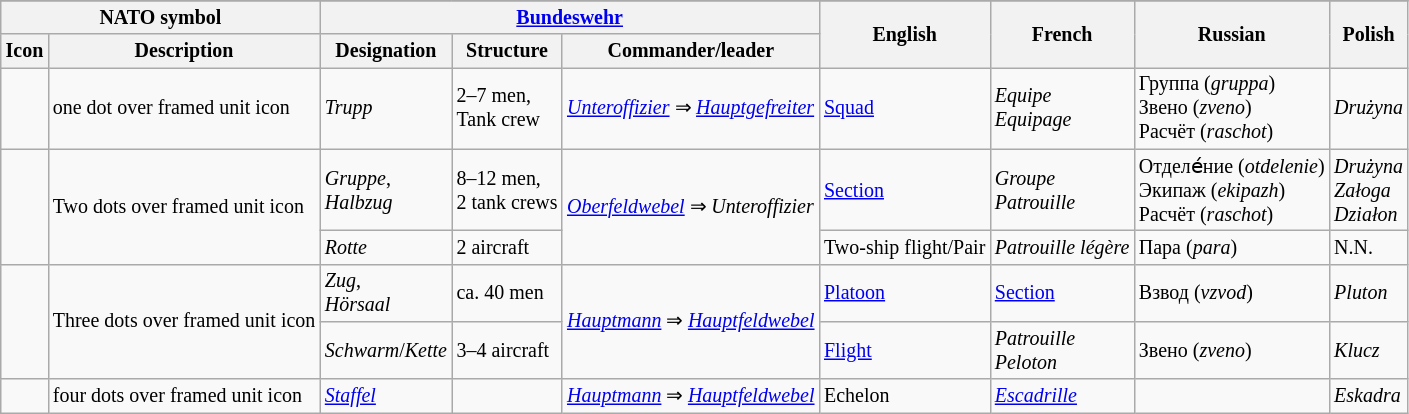<table class="wikitable" style="font-size:smaller">
<tr>
</tr>
<tr>
<th scope="col" colspan="2"> NATO symbol</th>
<th scope="col" colspan="3"><a href='#'>Bundeswehr</a></th>
<th scope="col" rowspan="2">English</th>
<th scope="col" rowspan="2">French</th>
<th scope="col" rowspan="2">Russian</th>
<th scope="col" rowspan="2">Polish</th>
</tr>
<tr>
<th scope="col">Icon</th>
<th scope="col">Description</th>
<th scope="col">Designation</th>
<th scope="col">Structure</th>
<th scope="col">Commander/leader</th>
</tr>
<tr>
<td align="center"></td>
<td>one dot over framed unit icon</td>
<td><span><em>Trupp</em></span></td>
<td>2–7 men,<br>Tank crew</td>
<td><em><a href='#'>Unteroffizier</a></em> ⇒ <em><a href='#'>Hauptgefreiter</a></em></td>
<td><span><a href='#'>Squad</a></span></td>
<td><em>Equipe</em><br><em>Equipage</em></td>
<td><span>Группа</span> (<em>gruppa</em>)<br><span>Звено</span> (<em>zveno</em>)<br><span>Расчёт</span> (<em>raschot</em>)</td>
<td><em>Drużyna</em></td>
</tr>
<tr>
<td rowspan="2" align="center"></td>
<td rowspan="2">Two dots over framed unit icon</td>
<td><span><em>Gruppe</em>,</span><br><span><em>Halbzug</em></span></td>
<td>8–12 men,<br>2 tank crews</td>
<td rowspan="2"><em><a href='#'>Oberfeldwebel</a></em> ⇒ <em>Unteroffizier</em></td>
<td><a href='#'>Section</a></td>
<td><em>Groupe</em><br><em>Patrouille</em></td>
<td>Отделе́ние (<em>otdelenie</em>)<br>Экипаж (<em>ekipazh</em>)<br>Расчёт (<em>raschot</em>)</td>
<td><em>Drużyna</em><br><em>Załoga</em><br><em>Działon</em></td>
</tr>
<tr>
<td><span><em>Rotte</em></span></td>
<td>2 aircraft</td>
<td><span>Two-ship flight/Pair</span></td>
<td><span><em>Patrouille légère</em></span></td>
<td><span>Пара</span> (<em>para</em>)</td>
<td>N.N.</td>
</tr>
<tr>
<td rowspan="2" align="center"></td>
<td rowspan="2">Three dots over framed unit icon</td>
<td><span><em>Zug</em></span>,<br><span><em>Hörsaal</em></span></td>
<td>ca. 40 men</td>
<td rowspan="2"><em><a href='#'>Hauptmann</a></em> ⇒ <em><a href='#'>Hauptfeldwebel</a></em></td>
<td><a href='#'>Platoon</a></td>
<td><a href='#'>Section</a></td>
<td>Взвод (<em>vzvod</em>)</td>
<td><em>Pluton</em></td>
</tr>
<tr>
<td><span><em>Schwarm</em></span>/<span><em>Kette</em></span></td>
<td>3–4 aircraft</td>
<td><a href='#'>Flight</a></td>
<td><span><em>Patrouille</em></span><br><span><em>Peloton</em></span></td>
<td><span>Звено</span> (<em>zveno</em>)</td>
<td><span><em>Klucz</em></span></td>
</tr>
<tr>
<td align="center"></td>
<td>four dots over framed unit icon</td>
<td><em><a href='#'>Staffel</a></em></td>
<td></td>
<td><em><a href='#'>Hauptmann</a></em> ⇒ <em><a href='#'>Hauptfeldwebel</a></em></td>
<td>Echelon<br></td>
<td><em><a href='#'>Escadrille</a></em></td>
<td></td>
<td><em>Eskadra</em></td>
</tr>
</table>
